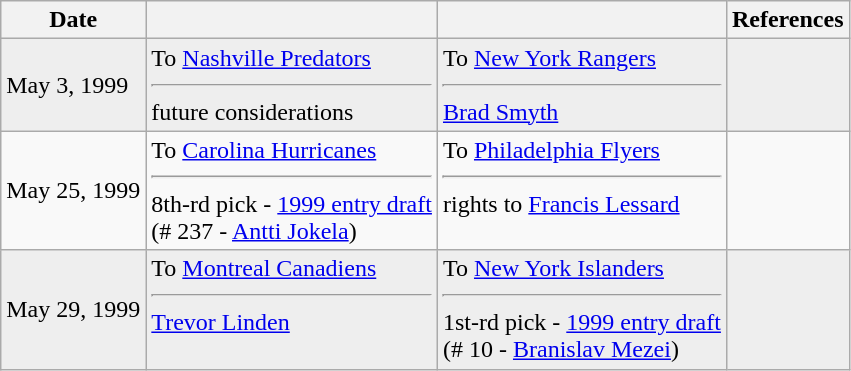<table class="wikitable">
<tr>
<th>Date</th>
<th></th>
<th></th>
<th>References</th>
</tr>
<tr bgcolor="#eeeeee">
<td>May 3, 1999</td>
<td valign="top">To <a href='#'>Nashville Predators</a><hr>future considerations</td>
<td valign="top">To <a href='#'>New York Rangers</a><hr><a href='#'>Brad Smyth</a></td>
<td></td>
</tr>
<tr>
<td>May 25, 1999</td>
<td valign="top">To <a href='#'>Carolina Hurricanes</a><hr>8th-rd pick - <a href='#'>1999 entry draft</a><br>(# 237 - <a href='#'>Antti Jokela</a>)</td>
<td valign="top">To <a href='#'>Philadelphia Flyers</a><hr>rights to <a href='#'>Francis Lessard</a></td>
<td></td>
</tr>
<tr bgcolor="#eeeeee">
<td>May 29, 1999</td>
<td valign="top">To <a href='#'>Montreal Canadiens</a><hr><a href='#'>Trevor Linden</a></td>
<td valign="top">To <a href='#'>New York Islanders</a><hr>1st-rd pick - <a href='#'>1999 entry draft</a><br>(# 10 - <a href='#'>Branislav Mezei</a>)</td>
<td></td>
</tr>
</table>
